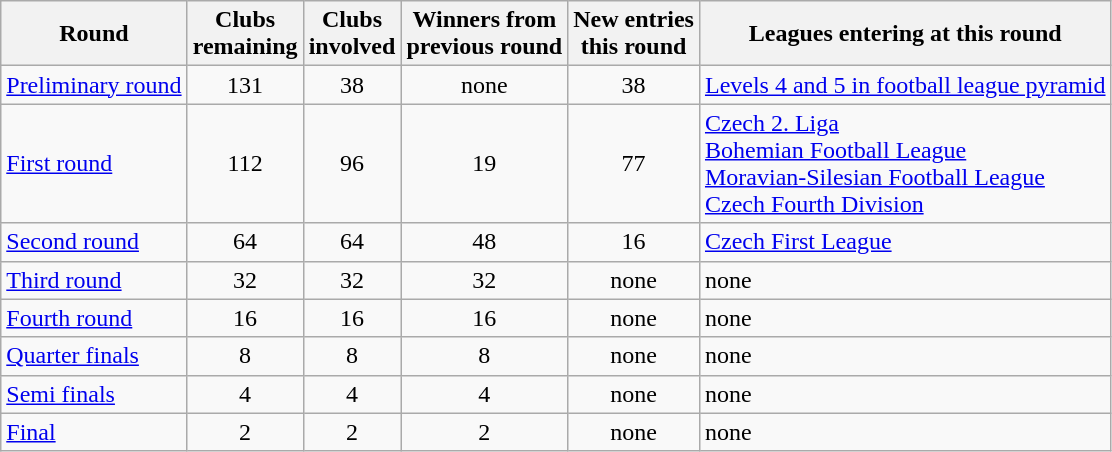<table class="wikitable">
<tr>
<th>Round</th>
<th>Clubs<br>remaining</th>
<th>Clubs<br>involved</th>
<th>Winners from<br>previous round</th>
<th>New entries<br>this round</th>
<th>Leagues entering at this round</th>
</tr>
<tr>
<td><a href='#'>Preliminary round</a></td>
<td align="center">131</td>
<td align="center">38</td>
<td align="center">none</td>
<td align="center">38</td>
<td><a href='#'>Levels 4 and 5 in football league pyramid</a></td>
</tr>
<tr>
<td><a href='#'>First round</a></td>
<td align="center">112</td>
<td align="center">96</td>
<td align="center">19</td>
<td align="center">77</td>
<td><a href='#'>Czech 2. Liga</a><br><a href='#'>Bohemian Football League</a><br><a href='#'>Moravian-Silesian Football League</a><br><a href='#'>Czech Fourth Division</a></td>
</tr>
<tr>
<td><a href='#'>Second round</a></td>
<td align="center">64</td>
<td align="center">64</td>
<td align="center">48</td>
<td align="center">16</td>
<td><a href='#'>Czech First League</a></td>
</tr>
<tr>
<td><a href='#'>Third round</a></td>
<td align="center">32</td>
<td align="center">32</td>
<td align="center">32</td>
<td align="center">none</td>
<td>none</td>
</tr>
<tr>
<td><a href='#'>Fourth round</a></td>
<td align="center">16</td>
<td align="center">16</td>
<td align="center">16</td>
<td align="center">none</td>
<td>none</td>
</tr>
<tr>
<td><a href='#'>Quarter finals</a></td>
<td align="center">8</td>
<td align="center">8</td>
<td align="center">8</td>
<td align="center">none</td>
<td>none</td>
</tr>
<tr>
<td><a href='#'>Semi finals</a></td>
<td align="center">4</td>
<td align="center">4</td>
<td align="center">4</td>
<td align="center">none</td>
<td>none</td>
</tr>
<tr>
<td><a href='#'>Final</a></td>
<td align="center">2</td>
<td align="center">2</td>
<td align="center">2</td>
<td align="center">none</td>
<td>none</td>
</tr>
</table>
